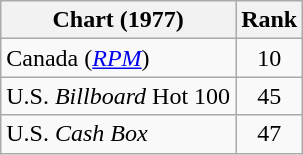<table class="wikitable">
<tr>
<th align="left">Chart (1977)</th>
<th style="text-align:center;">Rank</th>
</tr>
<tr>
<td>Canada (<em><a href='#'>RPM</a></em>)</td>
<td style="text-align:center;">10</td>
</tr>
<tr>
<td>U.S. <em>Billboard</em> Hot 100</td>
<td style="text-align:center;">45</td>
</tr>
<tr>
<td>U.S. <em>Cash Box</em> </td>
<td style="text-align:center;">47</td>
</tr>
</table>
